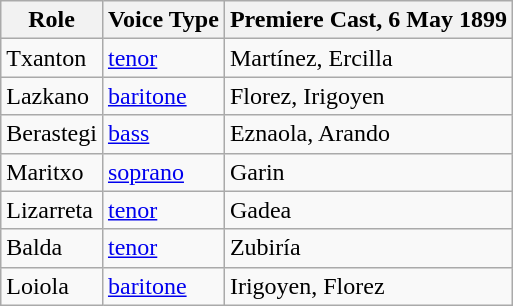<table class="wikitable">
<tr>
<th>Role</th>
<th>Voice Type</th>
<th>Premiere Cast, 6 May 1899</th>
</tr>
<tr>
<td>Txanton</td>
<td><a href='#'>tenor</a></td>
<td>Martínez, Ercilla</td>
</tr>
<tr>
<td>Lazkano</td>
<td><a href='#'>baritone</a></td>
<td>Florez, Irigoyen</td>
</tr>
<tr>
<td>Berastegi</td>
<td><a href='#'>bass</a></td>
<td>Eznaola, Arando</td>
</tr>
<tr>
<td>Maritxo</td>
<td><a href='#'>soprano</a></td>
<td>Garin</td>
</tr>
<tr>
<td>Lizarreta</td>
<td><a href='#'>tenor</a></td>
<td>Gadea</td>
</tr>
<tr>
<td>Balda</td>
<td><a href='#'>tenor</a></td>
<td>Zubiría</td>
</tr>
<tr>
<td>Loiola</td>
<td><a href='#'>baritone</a></td>
<td>Irigoyen, Florez</td>
</tr>
</table>
